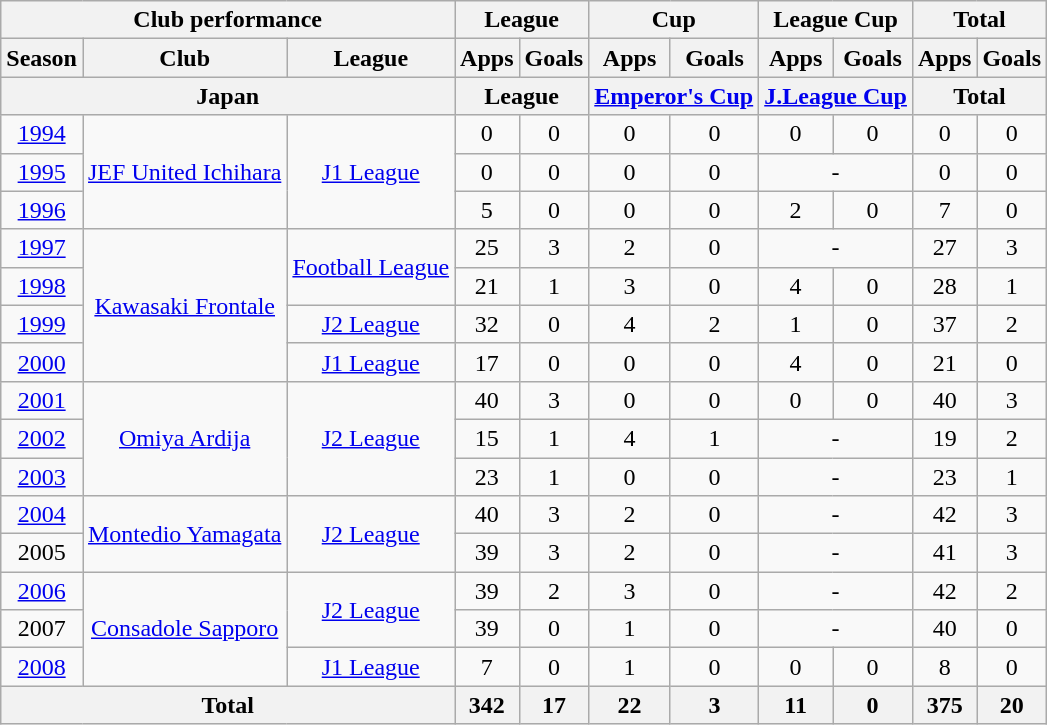<table class="wikitable" style="text-align:center;">
<tr>
<th colspan=3>Club performance</th>
<th colspan=2>League</th>
<th colspan=2>Cup</th>
<th colspan=2>League Cup</th>
<th colspan=2>Total</th>
</tr>
<tr>
<th>Season</th>
<th>Club</th>
<th>League</th>
<th>Apps</th>
<th>Goals</th>
<th>Apps</th>
<th>Goals</th>
<th>Apps</th>
<th>Goals</th>
<th>Apps</th>
<th>Goals</th>
</tr>
<tr>
<th colspan=3>Japan</th>
<th colspan=2>League</th>
<th colspan=2><a href='#'>Emperor's Cup</a></th>
<th colspan=2><a href='#'>J.League Cup</a></th>
<th colspan=2>Total</th>
</tr>
<tr>
<td><a href='#'>1994</a></td>
<td rowspan="3"><a href='#'>JEF United Ichihara</a></td>
<td rowspan="3"><a href='#'>J1 League</a></td>
<td>0</td>
<td>0</td>
<td>0</td>
<td>0</td>
<td>0</td>
<td>0</td>
<td>0</td>
<td>0</td>
</tr>
<tr>
<td><a href='#'>1995</a></td>
<td>0</td>
<td>0</td>
<td>0</td>
<td>0</td>
<td colspan="2">-</td>
<td>0</td>
<td>0</td>
</tr>
<tr>
<td><a href='#'>1996</a></td>
<td>5</td>
<td>0</td>
<td>0</td>
<td>0</td>
<td>2</td>
<td>0</td>
<td>7</td>
<td>0</td>
</tr>
<tr>
<td><a href='#'>1997</a></td>
<td rowspan="4"><a href='#'>Kawasaki Frontale</a></td>
<td rowspan="2"><a href='#'>Football League</a></td>
<td>25</td>
<td>3</td>
<td>2</td>
<td>0</td>
<td colspan="2">-</td>
<td>27</td>
<td>3</td>
</tr>
<tr>
<td><a href='#'>1998</a></td>
<td>21</td>
<td>1</td>
<td>3</td>
<td>0</td>
<td>4</td>
<td>0</td>
<td>28</td>
<td>1</td>
</tr>
<tr>
<td><a href='#'>1999</a></td>
<td><a href='#'>J2 League</a></td>
<td>32</td>
<td>0</td>
<td>4</td>
<td>2</td>
<td>1</td>
<td>0</td>
<td>37</td>
<td>2</td>
</tr>
<tr>
<td><a href='#'>2000</a></td>
<td><a href='#'>J1 League</a></td>
<td>17</td>
<td>0</td>
<td>0</td>
<td>0</td>
<td>4</td>
<td>0</td>
<td>21</td>
<td>0</td>
</tr>
<tr>
<td><a href='#'>2001</a></td>
<td rowspan="3"><a href='#'>Omiya Ardija</a></td>
<td rowspan="3"><a href='#'>J2 League</a></td>
<td>40</td>
<td>3</td>
<td>0</td>
<td>0</td>
<td>0</td>
<td>0</td>
<td>40</td>
<td>3</td>
</tr>
<tr>
<td><a href='#'>2002</a></td>
<td>15</td>
<td>1</td>
<td>4</td>
<td>1</td>
<td colspan="2">-</td>
<td>19</td>
<td>2</td>
</tr>
<tr>
<td><a href='#'>2003</a></td>
<td>23</td>
<td>1</td>
<td>0</td>
<td>0</td>
<td colspan="2">-</td>
<td>23</td>
<td>1</td>
</tr>
<tr>
<td><a href='#'>2004</a></td>
<td rowspan="2"><a href='#'>Montedio Yamagata</a></td>
<td rowspan="2"><a href='#'>J2 League</a></td>
<td>40</td>
<td>3</td>
<td>2</td>
<td>0</td>
<td colspan="2">-</td>
<td>42</td>
<td>3</td>
</tr>
<tr>
<td>2005</td>
<td>39</td>
<td>3</td>
<td>2</td>
<td>0</td>
<td colspan="2">-</td>
<td>41</td>
<td>3</td>
</tr>
<tr>
<td><a href='#'>2006</a></td>
<td rowspan="3"><a href='#'>Consadole Sapporo</a></td>
<td rowspan="2"><a href='#'>J2 League</a></td>
<td>39</td>
<td>2</td>
<td>3</td>
<td>0</td>
<td colspan="2">-</td>
<td>42</td>
<td>2</td>
</tr>
<tr>
<td>2007</td>
<td>39</td>
<td>0</td>
<td>1</td>
<td>0</td>
<td colspan="2">-</td>
<td>40</td>
<td>0</td>
</tr>
<tr>
<td><a href='#'>2008</a></td>
<td><a href='#'>J1 League</a></td>
<td>7</td>
<td>0</td>
<td>1</td>
<td>0</td>
<td>0</td>
<td>0</td>
<td>8</td>
<td>0</td>
</tr>
<tr>
<th colspan=3>Total</th>
<th>342</th>
<th>17</th>
<th>22</th>
<th>3</th>
<th>11</th>
<th>0</th>
<th>375</th>
<th>20</th>
</tr>
</table>
